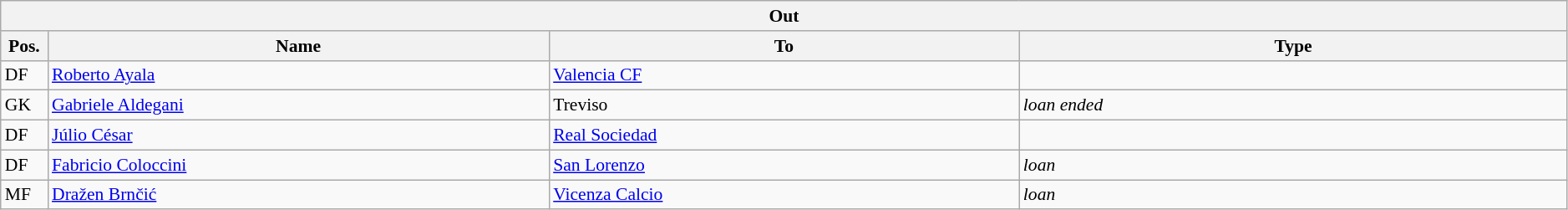<table class="wikitable" style="font-size:90%;width:99%;">
<tr>
<th colspan="4">Out</th>
</tr>
<tr>
<th width=3%>Pos.</th>
<th width=32%>Name</th>
<th width=30%>To</th>
<th width=35%>Type</th>
</tr>
<tr>
<td>DF</td>
<td><a href='#'>Roberto Ayala</a></td>
<td><a href='#'>Valencia CF</a></td>
<td></td>
</tr>
<tr>
<td>GK</td>
<td><a href='#'>Gabriele Aldegani</a></td>
<td>Treviso</td>
<td><em>loan ended</em></td>
</tr>
<tr>
<td>DF</td>
<td><a href='#'>Júlio César</a></td>
<td><a href='#'>Real Sociedad</a></td>
<td></td>
</tr>
<tr>
<td>DF</td>
<td><a href='#'>Fabricio Coloccini</a></td>
<td><a href='#'>San Lorenzo</a></td>
<td><em>loan</em></td>
</tr>
<tr>
<td>MF</td>
<td><a href='#'>Dražen Brnčić</a></td>
<td><a href='#'>Vicenza Calcio</a></td>
<td><em>loan</em></td>
</tr>
</table>
